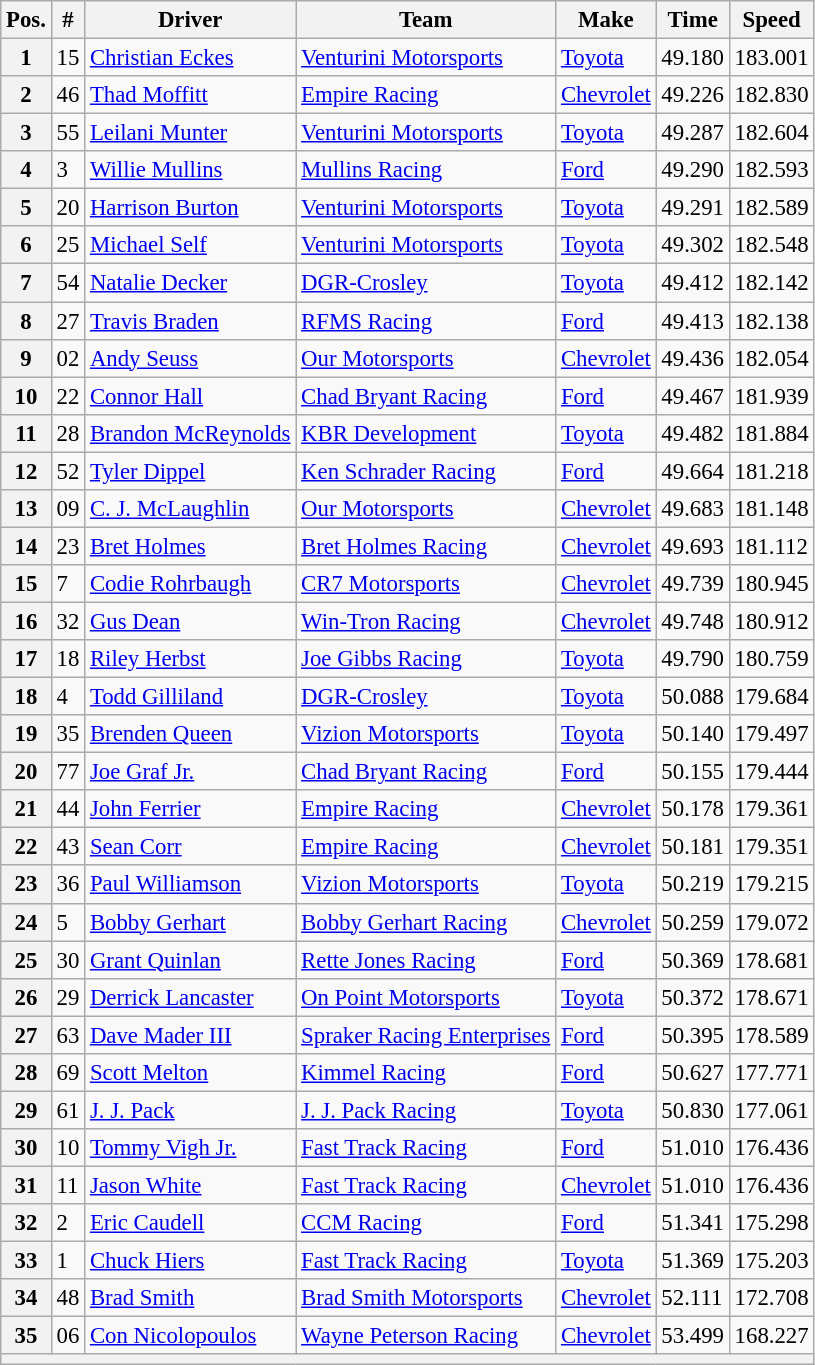<table class="wikitable" style="font-size:95%">
<tr>
<th>Pos.</th>
<th>#</th>
<th>Driver</th>
<th>Team</th>
<th>Make</th>
<th>Time</th>
<th>Speed</th>
</tr>
<tr>
<th>1</th>
<td>15</td>
<td><a href='#'>Christian Eckes</a></td>
<td><a href='#'>Venturini Motorsports</a></td>
<td><a href='#'>Toyota</a></td>
<td>49.180</td>
<td>183.001</td>
</tr>
<tr>
<th>2</th>
<td>46</td>
<td><a href='#'>Thad Moffitt</a></td>
<td><a href='#'>Empire Racing</a></td>
<td><a href='#'>Chevrolet</a></td>
<td>49.226</td>
<td>182.830</td>
</tr>
<tr>
<th>3</th>
<td>55</td>
<td><a href='#'>Leilani Munter</a></td>
<td><a href='#'>Venturini Motorsports</a></td>
<td><a href='#'>Toyota</a></td>
<td>49.287</td>
<td>182.604</td>
</tr>
<tr>
<th>4</th>
<td>3</td>
<td><a href='#'>Willie Mullins</a></td>
<td><a href='#'>Mullins Racing</a></td>
<td><a href='#'>Ford</a></td>
<td>49.290</td>
<td>182.593</td>
</tr>
<tr>
<th>5</th>
<td>20</td>
<td><a href='#'>Harrison Burton</a></td>
<td><a href='#'>Venturini Motorsports</a></td>
<td><a href='#'>Toyota</a></td>
<td>49.291</td>
<td>182.589</td>
</tr>
<tr>
<th>6</th>
<td>25</td>
<td><a href='#'>Michael Self</a></td>
<td><a href='#'>Venturini Motorsports</a></td>
<td><a href='#'>Toyota</a></td>
<td>49.302</td>
<td>182.548</td>
</tr>
<tr>
<th>7</th>
<td>54</td>
<td><a href='#'>Natalie Decker</a></td>
<td><a href='#'>DGR-Crosley</a></td>
<td><a href='#'>Toyota</a></td>
<td>49.412</td>
<td>182.142</td>
</tr>
<tr>
<th>8</th>
<td>27</td>
<td><a href='#'>Travis Braden</a></td>
<td><a href='#'>RFMS Racing</a></td>
<td><a href='#'>Ford</a></td>
<td>49.413</td>
<td>182.138</td>
</tr>
<tr>
<th>9</th>
<td>02</td>
<td><a href='#'>Andy Seuss</a></td>
<td><a href='#'>Our Motorsports</a></td>
<td><a href='#'>Chevrolet</a></td>
<td>49.436</td>
<td>182.054</td>
</tr>
<tr>
<th>10</th>
<td>22</td>
<td><a href='#'>Connor Hall</a></td>
<td><a href='#'>Chad Bryant Racing</a></td>
<td><a href='#'>Ford</a></td>
<td>49.467</td>
<td>181.939</td>
</tr>
<tr>
<th>11</th>
<td>28</td>
<td><a href='#'>Brandon McReynolds</a></td>
<td><a href='#'>KBR Development</a></td>
<td><a href='#'>Toyota</a></td>
<td>49.482</td>
<td>181.884</td>
</tr>
<tr>
<th>12</th>
<td>52</td>
<td><a href='#'>Tyler Dippel</a></td>
<td><a href='#'>Ken Schrader Racing</a></td>
<td><a href='#'>Ford</a></td>
<td>49.664</td>
<td>181.218</td>
</tr>
<tr>
<th>13</th>
<td>09</td>
<td><a href='#'>C. J. McLaughlin</a></td>
<td><a href='#'>Our Motorsports</a></td>
<td><a href='#'>Chevrolet</a></td>
<td>49.683</td>
<td>181.148</td>
</tr>
<tr>
<th>14</th>
<td>23</td>
<td><a href='#'>Bret Holmes</a></td>
<td><a href='#'>Bret Holmes Racing</a></td>
<td><a href='#'>Chevrolet</a></td>
<td>49.693</td>
<td>181.112</td>
</tr>
<tr>
<th>15</th>
<td>7</td>
<td><a href='#'>Codie Rohrbaugh</a></td>
<td><a href='#'>CR7 Motorsports</a></td>
<td><a href='#'>Chevrolet</a></td>
<td>49.739</td>
<td>180.945</td>
</tr>
<tr>
<th>16</th>
<td>32</td>
<td><a href='#'>Gus Dean</a></td>
<td><a href='#'>Win-Tron Racing</a></td>
<td><a href='#'>Chevrolet</a></td>
<td>49.748</td>
<td>180.912</td>
</tr>
<tr>
<th>17</th>
<td>18</td>
<td><a href='#'>Riley Herbst</a></td>
<td><a href='#'>Joe Gibbs Racing</a></td>
<td><a href='#'>Toyota</a></td>
<td>49.790</td>
<td>180.759</td>
</tr>
<tr>
<th>18</th>
<td>4</td>
<td><a href='#'>Todd Gilliland</a></td>
<td><a href='#'>DGR-Crosley</a></td>
<td><a href='#'>Toyota</a></td>
<td>50.088</td>
<td>179.684</td>
</tr>
<tr>
<th>19</th>
<td>35</td>
<td><a href='#'>Brenden Queen</a></td>
<td><a href='#'>Vizion Motorsports</a></td>
<td><a href='#'>Toyota</a></td>
<td>50.140</td>
<td>179.497</td>
</tr>
<tr>
<th>20</th>
<td>77</td>
<td><a href='#'>Joe Graf Jr.</a></td>
<td><a href='#'>Chad Bryant Racing</a></td>
<td><a href='#'>Ford</a></td>
<td>50.155</td>
<td>179.444</td>
</tr>
<tr>
<th>21</th>
<td>44</td>
<td><a href='#'>John Ferrier</a></td>
<td><a href='#'>Empire Racing</a></td>
<td><a href='#'>Chevrolet</a></td>
<td>50.178</td>
<td>179.361</td>
</tr>
<tr>
<th>22</th>
<td>43</td>
<td><a href='#'>Sean Corr</a></td>
<td><a href='#'>Empire Racing</a></td>
<td><a href='#'>Chevrolet</a></td>
<td>50.181</td>
<td>179.351</td>
</tr>
<tr>
<th>23</th>
<td>36</td>
<td><a href='#'>Paul Williamson</a></td>
<td><a href='#'>Vizion Motorsports</a></td>
<td><a href='#'>Toyota</a></td>
<td>50.219</td>
<td>179.215</td>
</tr>
<tr>
<th>24</th>
<td>5</td>
<td><a href='#'>Bobby Gerhart</a></td>
<td><a href='#'>Bobby Gerhart Racing</a></td>
<td><a href='#'>Chevrolet</a></td>
<td>50.259</td>
<td>179.072</td>
</tr>
<tr>
<th>25</th>
<td>30</td>
<td><a href='#'>Grant Quinlan</a></td>
<td><a href='#'>Rette Jones Racing</a></td>
<td><a href='#'>Ford</a></td>
<td>50.369</td>
<td>178.681</td>
</tr>
<tr>
<th>26</th>
<td>29</td>
<td><a href='#'>Derrick Lancaster</a></td>
<td><a href='#'>On Point Motorsports</a></td>
<td><a href='#'>Toyota</a></td>
<td>50.372</td>
<td>178.671</td>
</tr>
<tr>
<th>27</th>
<td>63</td>
<td><a href='#'>Dave Mader III</a></td>
<td><a href='#'>Spraker Racing Enterprises</a></td>
<td><a href='#'>Ford</a></td>
<td>50.395</td>
<td>178.589</td>
</tr>
<tr>
<th>28</th>
<td>69</td>
<td><a href='#'>Scott Melton</a></td>
<td><a href='#'>Kimmel Racing</a></td>
<td><a href='#'>Ford</a></td>
<td>50.627</td>
<td>177.771</td>
</tr>
<tr>
<th>29</th>
<td>61</td>
<td><a href='#'>J. J. Pack</a></td>
<td><a href='#'>J. J. Pack Racing</a></td>
<td><a href='#'>Toyota</a></td>
<td>50.830</td>
<td>177.061</td>
</tr>
<tr>
<th>30</th>
<td>10</td>
<td><a href='#'>Tommy Vigh Jr.</a></td>
<td><a href='#'>Fast Track Racing</a></td>
<td><a href='#'>Ford</a></td>
<td>51.010</td>
<td>176.436</td>
</tr>
<tr>
<th>31</th>
<td>11</td>
<td><a href='#'>Jason White</a></td>
<td><a href='#'>Fast Track Racing</a></td>
<td><a href='#'>Chevrolet</a></td>
<td>51.010</td>
<td>176.436</td>
</tr>
<tr>
<th>32</th>
<td>2</td>
<td><a href='#'>Eric Caudell</a></td>
<td><a href='#'>CCM Racing</a></td>
<td><a href='#'>Ford</a></td>
<td>51.341</td>
<td>175.298</td>
</tr>
<tr>
<th>33</th>
<td>1</td>
<td><a href='#'>Chuck Hiers</a></td>
<td><a href='#'>Fast Track Racing</a></td>
<td><a href='#'>Toyota</a></td>
<td>51.369</td>
<td>175.203</td>
</tr>
<tr>
<th>34</th>
<td>48</td>
<td><a href='#'>Brad Smith</a></td>
<td><a href='#'>Brad Smith Motorsports</a></td>
<td><a href='#'>Chevrolet</a></td>
<td>52.111</td>
<td>172.708</td>
</tr>
<tr>
<th>35</th>
<td>06</td>
<td><a href='#'>Con Nicolopoulos</a></td>
<td><a href='#'>Wayne Peterson Racing</a></td>
<td><a href='#'>Chevrolet</a></td>
<td>53.499</td>
<td>168.227</td>
</tr>
<tr>
<th colspan="7"></th>
</tr>
</table>
